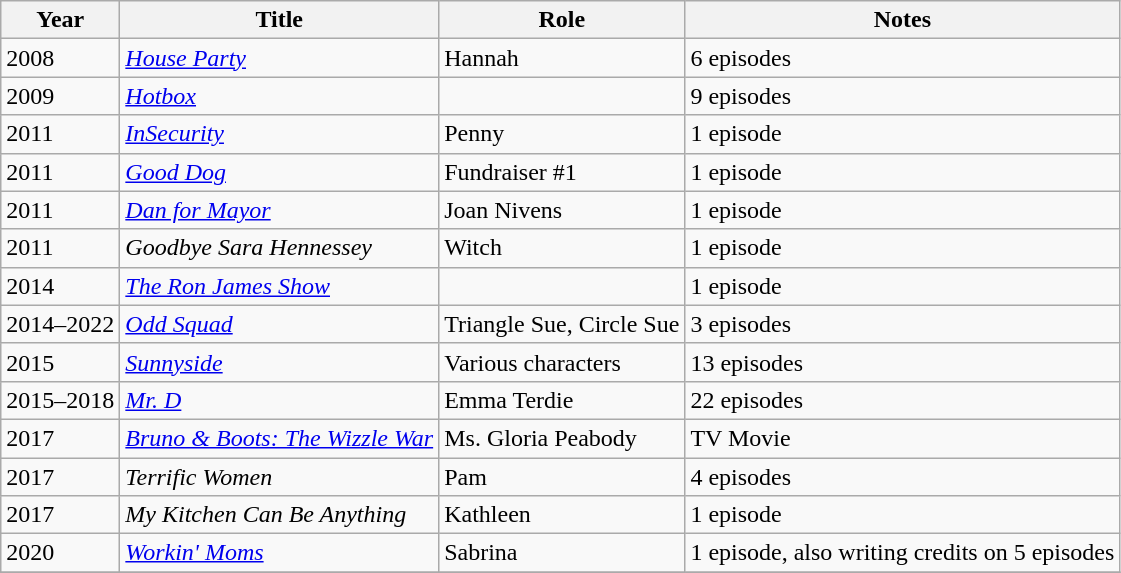<table class="wikitable sortable">
<tr>
<th>Year</th>
<th>Title</th>
<th>Role</th>
<th class="unsortable">Notes</th>
</tr>
<tr>
<td>2008</td>
<td><em><a href='#'>House Party</a></em></td>
<td>Hannah</td>
<td>6 episodes</td>
</tr>
<tr>
<td>2009</td>
<td><em><a href='#'>Hotbox</a></em></td>
<td></td>
<td>9 episodes</td>
</tr>
<tr>
<td>2011</td>
<td><em><a href='#'>InSecurity</a></em></td>
<td>Penny</td>
<td>1 episode</td>
</tr>
<tr>
<td>2011</td>
<td><em><a href='#'>Good Dog</a></em></td>
<td>Fundraiser #1</td>
<td>1 episode</td>
</tr>
<tr>
<td>2011</td>
<td><em><a href='#'>Dan for Mayor</a></em></td>
<td>Joan Nivens</td>
<td>1 episode</td>
</tr>
<tr>
<td>2011</td>
<td><em>Goodbye Sara Hennessey</em></td>
<td>Witch</td>
<td>1 episode</td>
</tr>
<tr>
<td>2014</td>
<td data-sort-value="Ron James Show, The"><em><a href='#'>The Ron James Show</a></em></td>
<td></td>
<td>1 episode</td>
</tr>
<tr>
<td>2014–2022</td>
<td><em><a href='#'>Odd Squad</a></em></td>
<td>Triangle Sue, Circle Sue</td>
<td>3 episodes</td>
</tr>
<tr>
<td>2015</td>
<td><em><a href='#'>Sunnyside</a></em></td>
<td>Various characters</td>
<td>13 episodes</td>
</tr>
<tr>
<td>2015–2018</td>
<td><em><a href='#'>Mr. D</a></em></td>
<td>Emma Terdie</td>
<td>22 episodes</td>
</tr>
<tr>
<td>2017</td>
<td><em><a href='#'>Bruno & Boots: The Wizzle War</a></em></td>
<td>Ms. Gloria Peabody</td>
<td>TV Movie</td>
</tr>
<tr>
<td>2017</td>
<td><em>Terrific Women</em></td>
<td>Pam</td>
<td>4 episodes</td>
</tr>
<tr>
<td>2017</td>
<td><em>My Kitchen Can Be Anything</em></td>
<td>Kathleen</td>
<td>1 episode</td>
</tr>
<tr>
<td>2020</td>
<td><em><a href='#'>Workin' Moms</a></em></td>
<td>Sabrina</td>
<td>1 episode, also writing credits on 5 episodes</td>
</tr>
<tr>
</tr>
</table>
